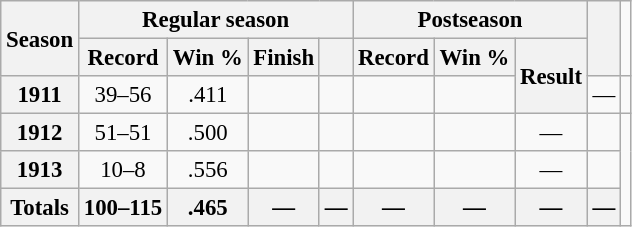<table class="wikitable sortable plainrowheaders" style="font-size: 95%; text-align:center;">
<tr>
<th rowspan="2" scope="col">Season</th>
<th colspan="4" scope="col">Regular season</th>
<th colspan="3" scope="col">Postseason</th>
<th rowspan="2" class="unsortable" scope="col"></th>
</tr>
<tr>
<th scope="col">Record</th>
<th scope="col">Win %</th>
<th scope="col">Finish</th>
<th scope="col"></th>
<th scope="col">Record</th>
<th scope="col">Win %</th>
<th class="unsortable" rowspan="2" scope="col">Result</th>
</tr>
<tr>
<th scope="row" style="text-align:center">1911</th>
<td>39–56</td>
<td>.411</td>
<td></td>
<td></td>
<td></td>
<td></td>
<td>—</td>
<td></td>
</tr>
<tr>
<th scope="row" style="text-align:center">1912</th>
<td>51–51</td>
<td>.500</td>
<td></td>
<td></td>
<td></td>
<td></td>
<td>—</td>
<td></td>
</tr>
<tr>
<th scope="row" style="text-align:center">1913</th>
<td>10–8</td>
<td>.556</td>
<td></td>
<td></td>
<td></td>
<td></td>
<td>—</td>
<td></td>
</tr>
<tr class="sortbottom">
<th scope="row" style="text-align:center"><strong>Totals</strong></th>
<th>100–115</th>
<th>.465</th>
<th>—</th>
<th>—</th>
<th>—</th>
<th>—</th>
<th>—</th>
<th>—</th>
</tr>
</table>
